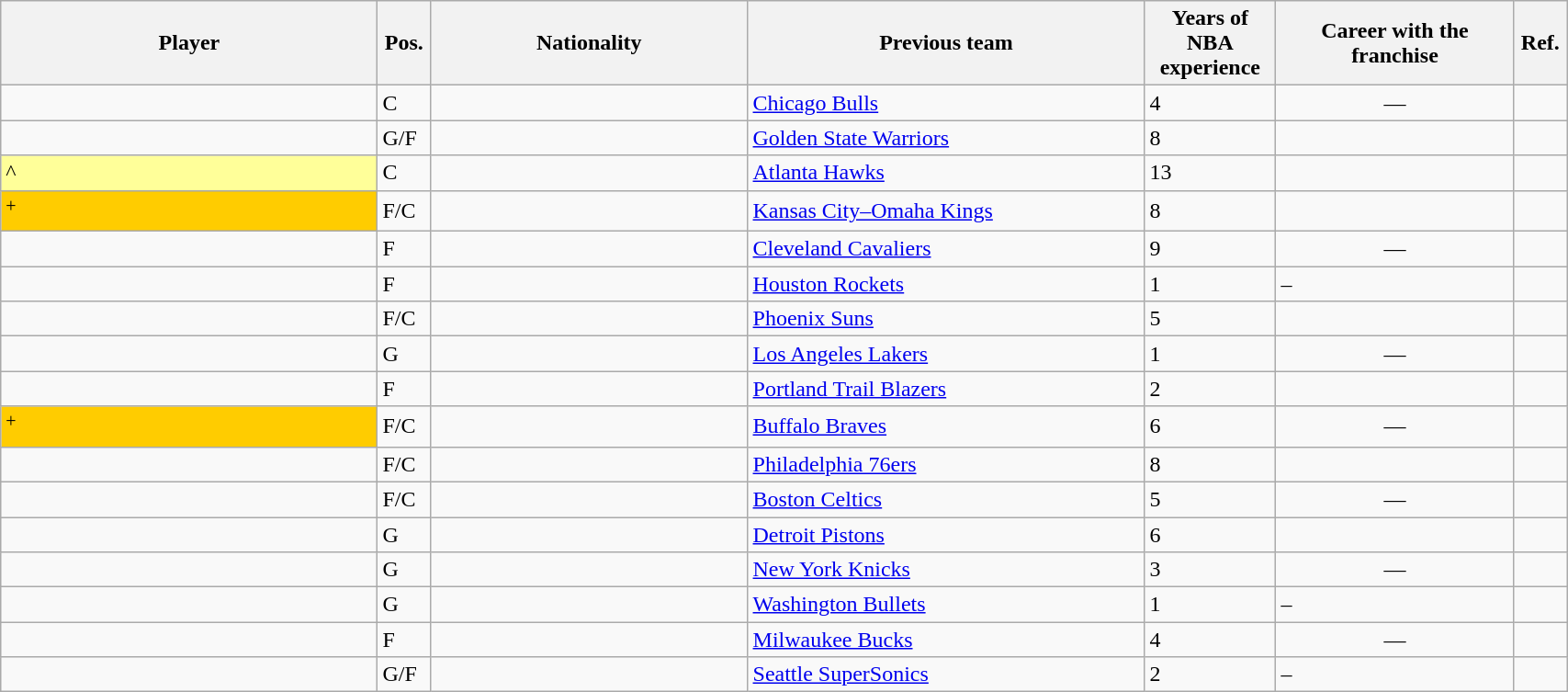<table class="wikitable sortable" width="90%">
<tr>
<th width="19%">Player</th>
<th width="1%">Pos.</th>
<th width="16%">Nationality</th>
<th width="20%">Previous team</th>
<th width="5%">Years of NBA experience</th>
<th width="12%">Career with the franchise</th>
<th width="1%" class=unsortable>Ref.</th>
</tr>
<tr>
<td></td>
<td>C</td>
<td></td>
<td><a href='#'>Chicago Bulls</a></td>
<td>4</td>
<td align="center">—</td>
<td align="center"></td>
</tr>
<tr>
<td></td>
<td>G/F</td>
<td></td>
<td><a href='#'>Golden State Warriors</a></td>
<td>8</td>
<td></td>
<td align="center"></td>
</tr>
<tr>
<td bgcolor="#FFFF99">^</td>
<td>C</td>
<td></td>
<td><a href='#'>Atlanta Hawks</a></td>
<td>13</td>
<td></td>
<td align="center"></td>
</tr>
<tr>
<td bgcolor="#FFCC00"><sup>+</sup></td>
<td>F/C</td>
<td></td>
<td><a href='#'>Kansas City–Omaha Kings</a></td>
<td>8</td>
<td></td>
<td align="center"></td>
</tr>
<tr>
<td></td>
<td>F</td>
<td></td>
<td><a href='#'>Cleveland Cavaliers</a></td>
<td>9</td>
<td align="center">—</td>
<td align="center"></td>
</tr>
<tr>
<td></td>
<td>F</td>
<td></td>
<td><a href='#'>Houston Rockets</a></td>
<td>1</td>
<td>–</td>
<td align="center"></td>
</tr>
<tr>
<td></td>
<td>F/C</td>
<td></td>
<td><a href='#'>Phoenix Suns</a></td>
<td>5</td>
<td></td>
<td align="center"></td>
</tr>
<tr>
<td></td>
<td>G</td>
<td></td>
<td><a href='#'>Los Angeles Lakers</a></td>
<td>1</td>
<td align="center">—</td>
<td align="center"></td>
</tr>
<tr>
<td></td>
<td>F</td>
<td></td>
<td><a href='#'>Portland Trail Blazers</a></td>
<td>2</td>
<td></td>
<td align="center"></td>
</tr>
<tr>
<td bgcolor="#FFCC00"><sup>+</sup></td>
<td>F/C</td>
<td></td>
<td><a href='#'>Buffalo Braves</a></td>
<td>6</td>
<td align="center">—</td>
<td align="center"></td>
</tr>
<tr>
<td></td>
<td>F/C</td>
<td></td>
<td><a href='#'>Philadelphia 76ers</a></td>
<td>8</td>
<td></td>
<td align="center"></td>
</tr>
<tr>
<td></td>
<td>F/C</td>
<td></td>
<td><a href='#'>Boston Celtics</a></td>
<td>5</td>
<td align="center">—</td>
<td align="center"></td>
</tr>
<tr>
<td></td>
<td>G</td>
<td></td>
<td><a href='#'>Detroit Pistons</a></td>
<td>6</td>
<td></td>
<td align="center"></td>
</tr>
<tr>
<td></td>
<td>G</td>
<td></td>
<td><a href='#'>New York Knicks</a></td>
<td>3</td>
<td align="center">—</td>
<td align="center"></td>
</tr>
<tr>
<td></td>
<td>G</td>
<td></td>
<td><a href='#'>Washington Bullets</a></td>
<td>1</td>
<td>–</td>
<td align="center"></td>
</tr>
<tr>
<td></td>
<td>F</td>
<td></td>
<td><a href='#'>Milwaukee Bucks</a></td>
<td>4</td>
<td align="center">—</td>
<td align="center"></td>
</tr>
<tr>
<td></td>
<td>G/F</td>
<td></td>
<td><a href='#'>Seattle SuperSonics</a></td>
<td>2</td>
<td>–</td>
<td align="center"></td>
</tr>
</table>
